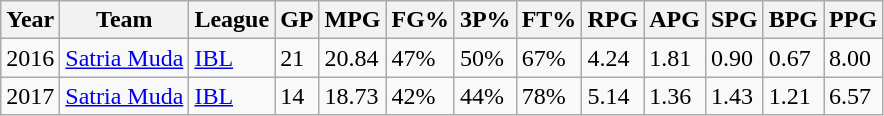<table class="wikitable sortable">
<tr>
<th>Year</th>
<th>Team</th>
<th>League</th>
<th>GP</th>
<th>MPG</th>
<th>FG%</th>
<th>3P%</th>
<th>FT%</th>
<th>RPG</th>
<th>APG</th>
<th>SPG</th>
<th>BPG</th>
<th>PPG</th>
</tr>
<tr>
<td>2016</td>
<td><a href='#'>Satria Muda</a></td>
<td><a href='#'>IBL</a></td>
<td>21</td>
<td>20.84</td>
<td>47%</td>
<td>50%</td>
<td>67%</td>
<td>4.24</td>
<td>1.81</td>
<td>0.90</td>
<td>0.67</td>
<td>8.00</td>
</tr>
<tr>
<td>2017</td>
<td><a href='#'>Satria Muda</a></td>
<td><a href='#'>IBL</a></td>
<td>14</td>
<td>18.73</td>
<td>42%</td>
<td>44%</td>
<td>78%</td>
<td>5.14</td>
<td>1.36</td>
<td>1.43</td>
<td>1.21</td>
<td>6.57</td>
</tr>
</table>
